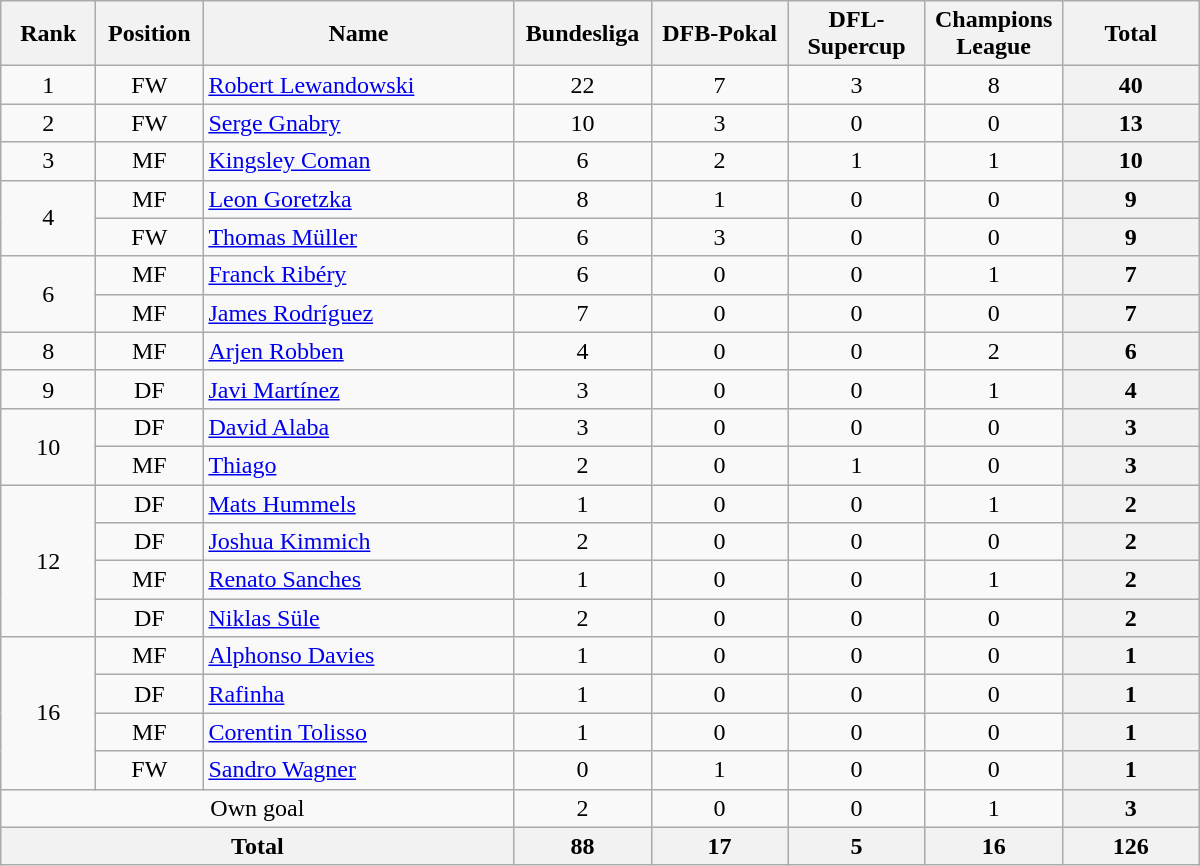<table class="wikitable sortable" style="text-align:center;">
<tr>
<th style="width:56px;">Rank</th>
<th style="width:64px;">Position</th>
<th style="width:200px;">Name</th>
<th style="width:84px;">Bundesliga</th>
<th style="width:84px;">DFB-Pokal</th>
<th style="width:84px;">DFL-Supercup</th>
<th style="width:84px;">Champions League</th>
<th style="width:84px;">Total</th>
</tr>
<tr>
<td>1</td>
<td>FW</td>
<td align="left"> <a href='#'>Robert Lewandowski</a></td>
<td>22</td>
<td>7</td>
<td>3</td>
<td>8</td>
<th>40</th>
</tr>
<tr>
<td>2</td>
<td>FW</td>
<td align="left"> <a href='#'>Serge Gnabry</a></td>
<td>10</td>
<td>3</td>
<td>0</td>
<td>0</td>
<th>13</th>
</tr>
<tr>
<td>3</td>
<td>MF</td>
<td align="left"> <a href='#'>Kingsley Coman</a></td>
<td>6</td>
<td>2</td>
<td>1</td>
<td>1</td>
<th>10</th>
</tr>
<tr>
<td rowspan="2">4</td>
<td>MF</td>
<td align="left"> <a href='#'>Leon Goretzka</a></td>
<td>8</td>
<td>1</td>
<td>0</td>
<td>0</td>
<th>9</th>
</tr>
<tr>
<td>FW</td>
<td align="left"> <a href='#'>Thomas Müller</a></td>
<td>6</td>
<td>3</td>
<td>0</td>
<td>0</td>
<th>9</th>
</tr>
<tr>
<td rowspan="2">6</td>
<td>MF</td>
<td align="left"> <a href='#'>Franck Ribéry</a></td>
<td>6</td>
<td>0</td>
<td>0</td>
<td>1</td>
<th>7</th>
</tr>
<tr>
<td>MF</td>
<td align="left"> <a href='#'>James Rodríguez</a></td>
<td>7</td>
<td>0</td>
<td>0</td>
<td>0</td>
<th>7</th>
</tr>
<tr>
<td rowspan="1">8</td>
<td>MF</td>
<td align="left"> <a href='#'>Arjen Robben</a></td>
<td>4</td>
<td>0</td>
<td>0</td>
<td>2</td>
<th>6</th>
</tr>
<tr>
<td rowspan="1">9</td>
<td>DF</td>
<td align="left"> <a href='#'>Javi Martínez</a></td>
<td>3</td>
<td>0</td>
<td>0</td>
<td>1</td>
<th>4</th>
</tr>
<tr>
<td rowspan="2">10</td>
<td>DF</td>
<td align="left"> <a href='#'>David Alaba</a></td>
<td>3</td>
<td>0</td>
<td>0</td>
<td>0</td>
<th>3</th>
</tr>
<tr>
<td>MF</td>
<td align="left"> <a href='#'>Thiago</a></td>
<td>2</td>
<td>0</td>
<td>1</td>
<td>0</td>
<th>3</th>
</tr>
<tr>
<td rowspan="4">12</td>
<td>DF</td>
<td align="left"> <a href='#'>Mats Hummels</a></td>
<td>1</td>
<td>0</td>
<td>0</td>
<td>1</td>
<th>2</th>
</tr>
<tr>
<td>DF</td>
<td align="left"> <a href='#'>Joshua Kimmich</a></td>
<td>2</td>
<td>0</td>
<td>0</td>
<td>0</td>
<th>2</th>
</tr>
<tr>
<td>MF</td>
<td align="left"> <a href='#'>Renato Sanches</a></td>
<td>1</td>
<td>0</td>
<td>0</td>
<td>1</td>
<th>2</th>
</tr>
<tr>
<td>DF</td>
<td align="left"> <a href='#'>Niklas Süle</a></td>
<td>2</td>
<td>0</td>
<td>0</td>
<td>0</td>
<th>2</th>
</tr>
<tr>
<td rowspan="4">16</td>
<td>MF</td>
<td align="left"> <a href='#'>Alphonso Davies</a></td>
<td>1</td>
<td>0</td>
<td>0</td>
<td>0</td>
<th>1</th>
</tr>
<tr>
<td>DF</td>
<td align="left"> <a href='#'>Rafinha</a></td>
<td>1</td>
<td>0</td>
<td>0</td>
<td>0</td>
<th>1</th>
</tr>
<tr>
<td>MF</td>
<td align="left"> <a href='#'>Corentin Tolisso</a></td>
<td>1</td>
<td>0</td>
<td>0</td>
<td>0</td>
<th>1</th>
</tr>
<tr>
<td>FW</td>
<td align="left"> <a href='#'>Sandro Wagner</a></td>
<td>0</td>
<td>1</td>
<td>0</td>
<td>0</td>
<th>1</th>
</tr>
<tr>
<td colspan="3">Own goal</td>
<td>2</td>
<td>0</td>
<td>0</td>
<td>1</td>
<th>3</th>
</tr>
<tr>
<th colspan="3">Total</th>
<th>88</th>
<th>17</th>
<th>5</th>
<th>16</th>
<th>126</th>
</tr>
</table>
